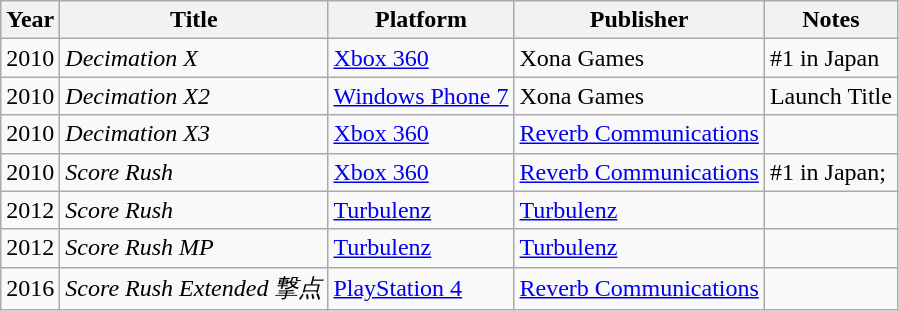<table class="wikitable" border="1">
<tr>
<th>Year</th>
<th>Title</th>
<th>Platform</th>
<th>Publisher</th>
<th>Notes</th>
</tr>
<tr>
<td>2010</td>
<td><em>Decimation X</em></td>
<td><a href='#'>Xbox 360</a></td>
<td>Xona Games</td>
<td>#1 in Japan</td>
</tr>
<tr>
<td>2010</td>
<td><em>Decimation X2</em></td>
<td><a href='#'>Windows Phone 7</a></td>
<td>Xona Games</td>
<td>Launch Title</td>
</tr>
<tr>
<td>2010</td>
<td><em>Decimation X3</em></td>
<td><a href='#'>Xbox 360</a></td>
<td><a href='#'>Reverb Communications</a></td>
<td></td>
</tr>
<tr>
<td>2010</td>
<td><em>Score Rush</em></td>
<td><a href='#'>Xbox 360</a></td>
<td><a href='#'>Reverb Communications</a></td>
<td>#1 in Japan;</td>
</tr>
<tr>
<td>2012</td>
<td><em>Score Rush</em></td>
<td><a href='#'>Turbulenz</a></td>
<td><a href='#'>Turbulenz</a></td>
<td></td>
</tr>
<tr>
<td>2012</td>
<td><em>Score Rush MP</em></td>
<td><a href='#'>Turbulenz</a></td>
<td><a href='#'>Turbulenz</a></td>
<td></td>
</tr>
<tr>
<td>2016</td>
<td><em>Score Rush Extended 撃点</em></td>
<td><a href='#'>PlayStation 4</a></td>
<td><a href='#'>Reverb Communications</a></td>
<td></td>
</tr>
</table>
